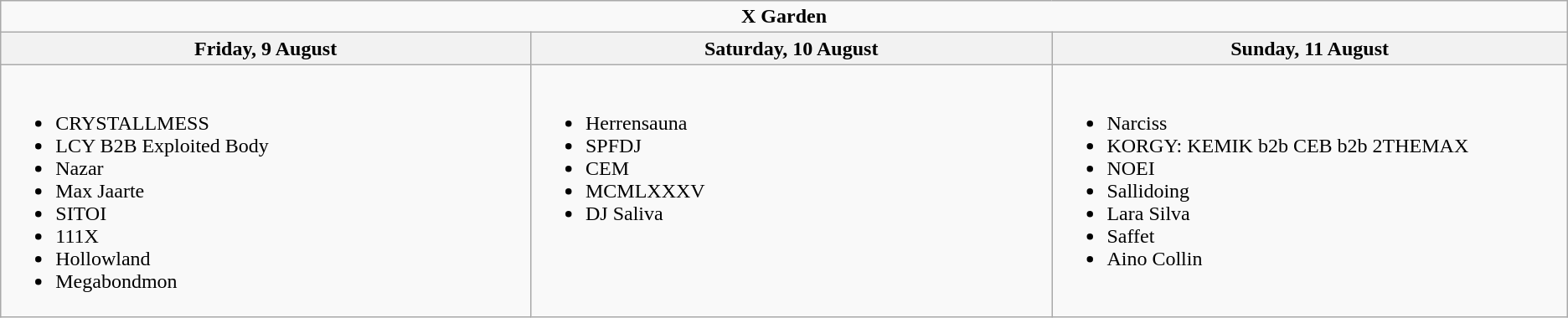<table class="wikitable">
<tr>
<td colspan="4" align="center"><strong>X Garden</strong></td>
</tr>
<tr>
<th width="500">Friday, 9 August</th>
<th width="500">Saturday, 10 August</th>
<th width="500">Sunday, 11 August</th>
</tr>
<tr valign="top">
<td><br><ul><li>CRYSTALLMESS</li><li>LCY B2B Exploited Body</li><li>Nazar</li><li>Max Jaarte</li><li>SITOI</li><li>111X</li><li>Hollowland</li><li>Megabondmon</li></ul></td>
<td><br><ul><li>Herrensauna</li><li>SPFDJ</li><li>CEM</li><li>MCMLXXXV</li><li>DJ Saliva</li></ul></td>
<td><br><ul><li>Narciss</li><li>KORGY: KEMIK b2b CEB b2b 2THEMAX</li><li>NOEI</li><li>Sallidoing</li><li>Lara Silva</li><li>Saffet</li><li>Aino Collin</li></ul></td>
</tr>
</table>
